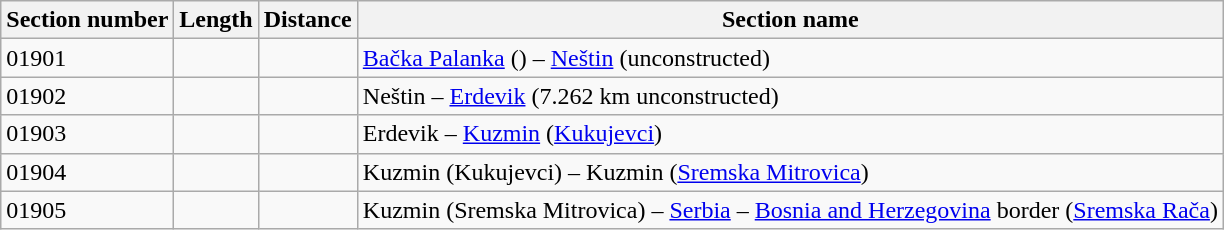<table class="wikitable">
<tr>
<th>Section number</th>
<th>Length</th>
<th>Distance</th>
<th>Section name</th>
</tr>
<tr>
<td>01901</td>
<td></td>
<td></td>
<td><a href='#'>Bačka Palanka</a> () – <a href='#'>Neštin</a> (unconstructed)</td>
</tr>
<tr>
<td>01902</td>
<td></td>
<td></td>
<td>Neštin – <a href='#'>Erdevik</a> (7.262 km unconstructed)</td>
</tr>
<tr>
<td>01903</td>
<td></td>
<td></td>
<td>Erdevik – <a href='#'>Kuzmin</a> (<a href='#'>Kukujevci</a>)</td>
</tr>
<tr>
<td>01904</td>
<td></td>
<td></td>
<td>Kuzmin (Kukujevci) – Kuzmin (<a href='#'>Sremska Mitrovica</a>)</td>
</tr>
<tr>
<td>01905</td>
<td></td>
<td></td>
<td>Kuzmin (Sremska Mitrovica) – <a href='#'>Serbia</a> – <a href='#'>Bosnia and Herzegovina</a> border (<a href='#'>Sremska Rača</a>)</td>
</tr>
</table>
